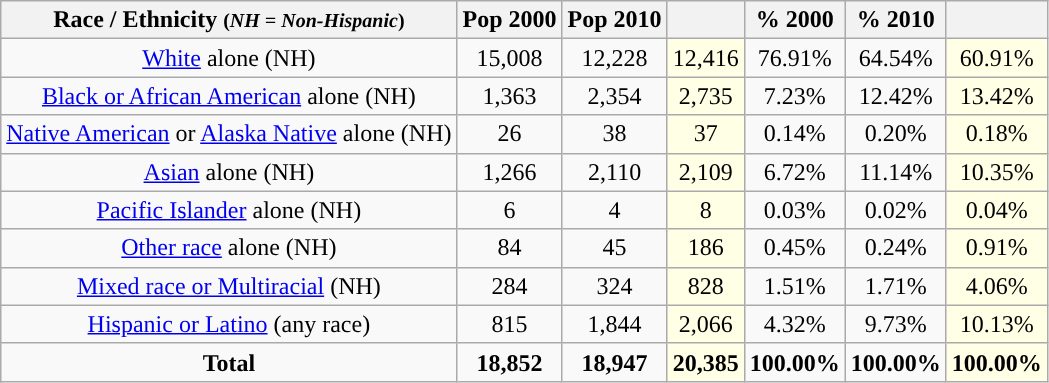<table class="wikitable" style="text-align:center;">
<tr>
<th>Race / Ethnicity <small>(<em>NH = Non-Hispanic</em>)</small></th>
<th>Pop 2000</th>
<th>Pop 2010</th>
<th></th>
<th>% 2000</th>
<th>% 2010</th>
<th></th>
</tr>
<tr>
<td><a href='#'>White</a> alone (NH)</td>
<td>15,008</td>
<td>12,228</td>
<td style='background: #ffffe6;'>12,416</td>
<td>76.91%</td>
<td>64.54%</td>
<td style='background: #ffffe6;'>60.91%</td>
</tr>
<tr>
<td><a href='#'>Black or African American</a> alone (NH)</td>
<td>1,363</td>
<td>2,354</td>
<td style='background: #ffffe6;'>2,735</td>
<td>7.23%</td>
<td>12.42%</td>
<td style='background: #ffffe6;'>13.42%</td>
</tr>
<tr>
<td><a href='#'>Native American</a> or <a href='#'>Alaska Native</a> alone (NH)</td>
<td>26</td>
<td>38</td>
<td style='background: #ffffe6;'>37</td>
<td>0.14%</td>
<td>0.20%</td>
<td style='background: #ffffe6;'>0.18%</td>
</tr>
<tr>
<td><a href='#'>Asian</a> alone (NH)</td>
<td>1,266</td>
<td>2,110</td>
<td style='background: #ffffe6;'>2,109</td>
<td>6.72%</td>
<td>11.14%</td>
<td style='background: #ffffe6;'>10.35%</td>
</tr>
<tr>
<td><a href='#'>Pacific Islander</a> alone (NH)</td>
<td>6</td>
<td>4</td>
<td style='background: #ffffe6;'>8</td>
<td>0.03%</td>
<td>0.02%</td>
<td style='background: #ffffe6;'>0.04%</td>
</tr>
<tr>
<td><a href='#'>Other race</a> alone (NH)</td>
<td>84</td>
<td>45</td>
<td style='background: #ffffe6;'>186</td>
<td>0.45%</td>
<td>0.24%</td>
<td style='background: #ffffe6;'>0.91%</td>
</tr>
<tr>
<td><a href='#'>Mixed race or Multiracial</a> (NH)</td>
<td>284</td>
<td>324</td>
<td style='background: #ffffe6;'>828</td>
<td>1.51%</td>
<td>1.71%</td>
<td style='background: #ffffe6;'>4.06%</td>
</tr>
<tr>
<td><a href='#'>Hispanic or Latino</a> (any race)</td>
<td>815</td>
<td>1,844</td>
<td style='background: #ffffe6;'>2,066</td>
<td>4.32%</td>
<td>9.73%</td>
<td style='background: #ffffe6;'>10.13%</td>
</tr>
<tr>
<td><strong>Total</strong></td>
<td><strong>18,852</strong></td>
<td><strong>18,947</strong></td>
<td style='background: #ffffe6;'><strong>20,385</strong></td>
<td><strong>100.00%</strong></td>
<td><strong>100.00%</strong></td>
<td style='background: #ffffe6;'><strong>100.00%</strong></td>
</tr>
</table>
